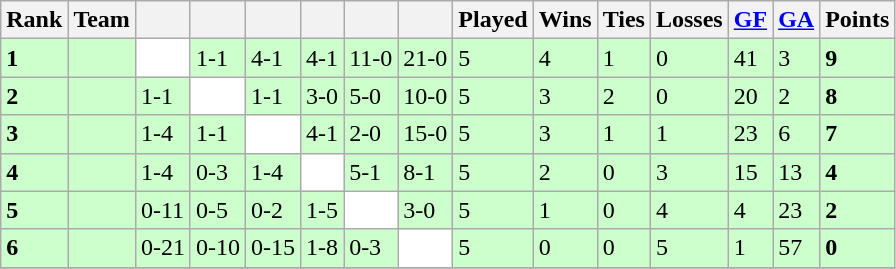<table class="wikitable">
<tr>
<th>Rank</th>
<th>Team</th>
<th></th>
<th></th>
<th></th>
<th></th>
<th></th>
<th></th>
<th>Played</th>
<th>Wins</th>
<th>Ties</th>
<th>Losses</th>
<th><a href='#'>GF</a></th>
<th><a href='#'>GA</a></th>
<th>Points</th>
</tr>
<tr style="background:#ccffcc">
<td><strong>1</strong></td>
<td></td>
<td bgcolor="#ffffff"> </td>
<td>1-1</td>
<td>4-1</td>
<td>4-1</td>
<td>11-0</td>
<td>21-0</td>
<td>5</td>
<td>4</td>
<td>1</td>
<td>0</td>
<td>41</td>
<td>3</td>
<td><strong>9</strong></td>
</tr>
<tr style="background:#ccffcc">
<td><strong>2</strong></td>
<td></td>
<td>1-1</td>
<td bgcolor="#ffffff"> </td>
<td>1-1</td>
<td>3-0</td>
<td>5-0</td>
<td>10-0</td>
<td>5</td>
<td>3</td>
<td>2</td>
<td>0</td>
<td>20</td>
<td>2</td>
<td><strong>8</strong></td>
</tr>
<tr style="background:#ccffcc">
<td><strong>3</strong></td>
<td></td>
<td>1-4</td>
<td>1-1</td>
<td bgcolor="#ffffff"> </td>
<td>4-1</td>
<td>2-0</td>
<td>15-0</td>
<td>5</td>
<td>3</td>
<td>1</td>
<td>1</td>
<td>23</td>
<td>6</td>
<td><strong>7</strong></td>
</tr>
<tr style="background:#ccffcc">
<td><strong>4</strong></td>
<td></td>
<td>1-4</td>
<td>0-3</td>
<td>1-4</td>
<td bgcolor="#ffffff"> </td>
<td>5-1</td>
<td>8-1</td>
<td>5</td>
<td>2</td>
<td>0</td>
<td>3</td>
<td>15</td>
<td>13</td>
<td><strong>4</strong></td>
</tr>
<tr style="background:#ccffcc">
<td><strong>5</strong></td>
<td></td>
<td>0-11</td>
<td>0-5</td>
<td>0-2</td>
<td>1-5</td>
<td bgcolor="#ffffff"> </td>
<td>3-0</td>
<td>5</td>
<td>1</td>
<td>0</td>
<td>4</td>
<td>4</td>
<td>23</td>
<td><strong>2</strong></td>
</tr>
<tr style="background:#ccffcc">
<td><strong>6</strong></td>
<td></td>
<td>0-21</td>
<td>0-10</td>
<td>0-15</td>
<td>1-8</td>
<td>0-3</td>
<td bgcolor="#ffffff"> </td>
<td>5</td>
<td>0</td>
<td>0</td>
<td>5</td>
<td>1</td>
<td>57</td>
<td><strong>0</strong></td>
</tr>
<tr>
</tr>
</table>
